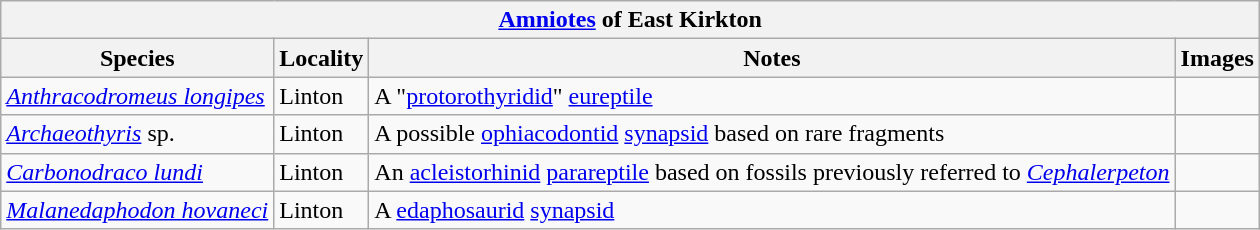<table class="wikitable" align="center">
<tr>
<th colspan="4" align="center"><strong><a href='#'>Amniotes</a> of East Kirkton</strong></th>
</tr>
<tr>
<th>Species</th>
<th>Locality</th>
<th>Notes</th>
<th>Images</th>
</tr>
<tr>
<td><em><a href='#'>Anthracodromeus longipes</a></em></td>
<td>Linton</td>
<td>A "<a href='#'>protorothyridid</a>" <a href='#'>eureptile</a></td>
<td></td>
</tr>
<tr>
<td><em><a href='#'>Archaeothyris</a></em> sp.</td>
<td>Linton</td>
<td>A possible <a href='#'>ophiacodontid</a> <a href='#'>synapsid</a> based on rare fragments</td>
<td></td>
</tr>
<tr>
<td><em><a href='#'>Carbonodraco lundi</a></em></td>
<td>Linton</td>
<td>An <a href='#'>acleistorhinid</a> <a href='#'>parareptile</a> based on fossils previously referred to <em><a href='#'>Cephalerpeton</a></em></td>
<td></td>
</tr>
<tr>
<td><em><a href='#'>Malanedaphodon hovaneci</a></em></td>
<td>Linton</td>
<td>A <a href='#'>edaphosaurid</a> <a href='#'>synapsid</a></td>
<td></td>
</tr>
</table>
